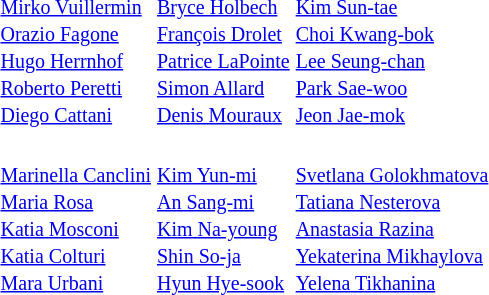<table>
<tr>
<th scope=row style="text-align:left"></th>
<td valign="top"><strong></strong><br><small><a href='#'>Mirko Vuillermin</a><br><a href='#'>Orazio Fagone</a><br><a href='#'>Hugo Herrnhof</a><br><a href='#'>Roberto Peretti</a><br><a href='#'>Diego Cattani</a></small></td>
<td valign="top"><strong></strong><br><small><a href='#'>Bryce Holbech</a><br><a href='#'>François Drolet</a><br><a href='#'>Patrice LaPointe</a><br><a href='#'>Simon Allard</a><br><a href='#'>Denis Mouraux</a></small></td>
<td valign="top"><strong></strong><br><small><a href='#'>Kim Sun-tae</a><br><a href='#'>Choi Kwang-bok</a><br><a href='#'>Lee Seung-chan</a><br><a href='#'>Park Sae-woo</a><br><a href='#'>Jeon Jae-mok</a></small></td>
</tr>
<tr>
<th scope=row style="text-align:left"></th>
<td valign="top"><strong></strong><br><small><a href='#'>Marinella Canclini</a><br><a href='#'>Maria Rosa</a><br><a href='#'>Katia Mosconi</a><br><a href='#'>Katia Colturi</a><br><a href='#'>Mara Urbani</a></small></td>
<td valign="top"><strong></strong><br><small><a href='#'>Kim Yun-mi</a><br><a href='#'>An Sang-mi</a><br><a href='#'>Kim Na-young</a><br><a href='#'>Shin So-ja</a><br><a href='#'>Hyun Hye-sook</a></small></td>
<td valign="top"><strong></strong><br><small><a href='#'>Svetlana Golokhmatova</a><br><a href='#'>Tatiana Nesterova</a><br><a href='#'>Anastasia Razina</a><br><a href='#'>Yekaterina Mikhaylova</a><br><a href='#'>Yelena Tikhanina</a></small></td>
</tr>
</table>
